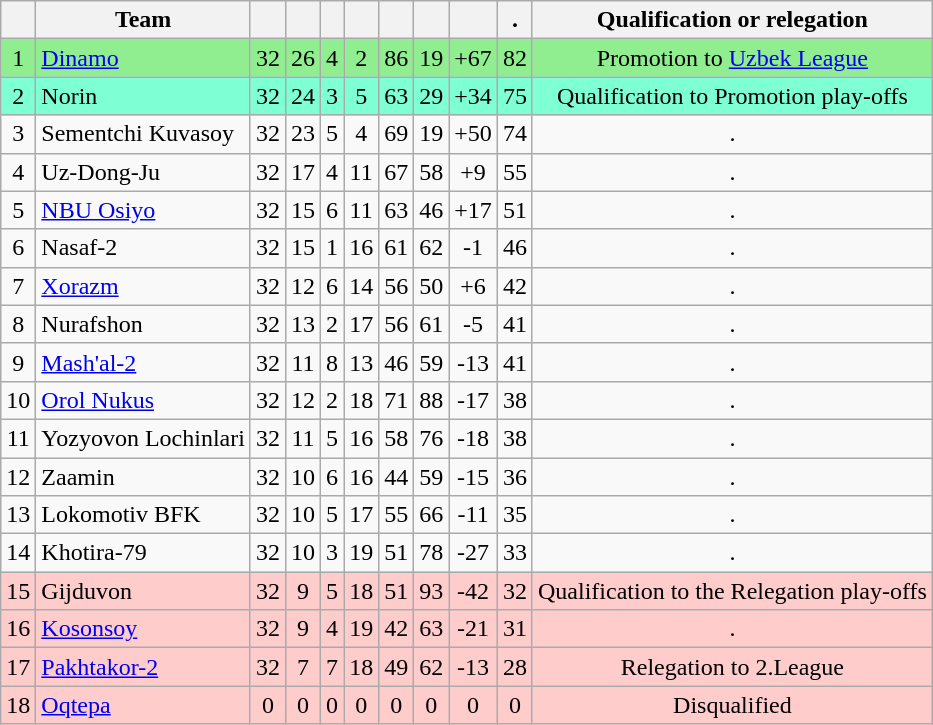<table class="wikitable sortable" style="text-align:center; font-size:100%;">
<tr>
<th></th>
<th>Team</th>
<th></th>
<th></th>
<th></th>
<th></th>
<th></th>
<th></th>
<th></th>
<th>.</th>
<th>Qualification or relegation</th>
</tr>
<tr align="center" bgcolor="#90EE90">
<td>1</td>
<td align="left"><a href='#'>Dinamo</a></td>
<td>32</td>
<td>26</td>
<td>4</td>
<td>2</td>
<td>86</td>
<td>19</td>
<td>+67</td>
<td>82</td>
<td>Promotion to  <a href='#'>Uzbek League</a></td>
</tr>
<tr align="center" bgcolor="#7FFFD4">
<td>2</td>
<td align="left">Norin</td>
<td>32</td>
<td>24</td>
<td>3</td>
<td>5</td>
<td>63</td>
<td>29</td>
<td>+34</td>
<td>75</td>
<td>Qualification to Promotion play-offs</td>
</tr>
<tr align="center">
<td>3</td>
<td align="left">Sementchi Kuvasoy</td>
<td>32</td>
<td>23</td>
<td>5</td>
<td>4</td>
<td>69</td>
<td>19</td>
<td>+50</td>
<td>74</td>
<td>.</td>
</tr>
<tr align="center">
<td>4</td>
<td align="left">Uz-Dong-Ju</td>
<td>32</td>
<td>17</td>
<td>4</td>
<td>11</td>
<td>67</td>
<td>58</td>
<td>+9</td>
<td>55</td>
<td>.</td>
</tr>
<tr align="center">
<td>5</td>
<td align="left"><a href='#'>NBU Osiyo</a></td>
<td>32</td>
<td>15</td>
<td>6</td>
<td>11</td>
<td>63</td>
<td>46</td>
<td>+17</td>
<td>51</td>
<td>.</td>
</tr>
<tr align="center">
<td>6</td>
<td align="left">Nasaf-2</td>
<td>32</td>
<td>15</td>
<td>1</td>
<td>16</td>
<td>61</td>
<td>62</td>
<td>-1</td>
<td>46</td>
<td>.</td>
</tr>
<tr align="center">
<td>7</td>
<td align="left"><a href='#'>Xorazm</a></td>
<td>32</td>
<td>12</td>
<td>6</td>
<td>14</td>
<td>56</td>
<td>50</td>
<td>+6</td>
<td>42</td>
<td>.</td>
</tr>
<tr align="center">
<td>8</td>
<td align="left">Nurafshon</td>
<td>32</td>
<td>13</td>
<td>2</td>
<td>17</td>
<td>56</td>
<td>61</td>
<td>-5</td>
<td>41</td>
<td>.</td>
</tr>
<tr align="center">
<td>9</td>
<td align="left"><a href='#'>Mash'al-2</a></td>
<td>32</td>
<td>11</td>
<td>8</td>
<td>13</td>
<td>46</td>
<td>59</td>
<td>-13</td>
<td>41</td>
<td>.</td>
</tr>
<tr align="center">
<td>10</td>
<td align="left"><a href='#'>Orol Nukus</a></td>
<td>32</td>
<td>12</td>
<td>2</td>
<td>18</td>
<td>71</td>
<td>88</td>
<td>-17</td>
<td>38</td>
<td>.</td>
</tr>
<tr align="center">
<td>11</td>
<td align="left">Yozyovon Lochinlari</td>
<td>32</td>
<td>11</td>
<td>5</td>
<td>16</td>
<td>58</td>
<td>76</td>
<td>-18</td>
<td>38</td>
<td>.</td>
</tr>
<tr align="center">
<td>12</td>
<td align="left">Zaamin</td>
<td>32</td>
<td>10</td>
<td>6</td>
<td>16</td>
<td>44</td>
<td>59</td>
<td>-15</td>
<td>36</td>
<td>.</td>
</tr>
<tr align="center">
<td>13</td>
<td align="left">Lokomotiv BFK</td>
<td>32</td>
<td>10</td>
<td>5</td>
<td>17</td>
<td>55</td>
<td>66</td>
<td>-11</td>
<td>35</td>
<td>.</td>
</tr>
<tr align="center">
<td>14</td>
<td align="left">Khotira-79</td>
<td>32</td>
<td>10</td>
<td>3</td>
<td>19</td>
<td>51</td>
<td>78</td>
<td>-27</td>
<td>33</td>
<td>.</td>
</tr>
<tr align="center" bgcolor="#FFCCCC">
<td>15</td>
<td align="left">Gijduvon</td>
<td>32</td>
<td>9</td>
<td>5</td>
<td>18</td>
<td>51</td>
<td>93</td>
<td>-42</td>
<td>32</td>
<td>Qualification to the Relegation play-offs</td>
</tr>
<tr align="center" bgcolor="#FFCCCC">
<td>16</td>
<td align="left"><a href='#'>Kosonsoy</a></td>
<td>32</td>
<td>9</td>
<td>4</td>
<td>19</td>
<td>42</td>
<td>63</td>
<td>-21</td>
<td>31</td>
<td>.</td>
</tr>
<tr align="center" bgcolor="#FFCCCC">
<td>17</td>
<td align="left"><a href='#'>Pakhtakor-2</a></td>
<td>32</td>
<td>7</td>
<td>7</td>
<td>18</td>
<td>49</td>
<td>62</td>
<td>-13</td>
<td>28</td>
<td>Relegation to 2.League</td>
</tr>
<tr align="center" bgcolor="#FFCCCC">
<td>18</td>
<td align="left"><a href='#'>Oqtepa</a></td>
<td>0</td>
<td>0</td>
<td>0</td>
<td>0</td>
<td>0</td>
<td>0</td>
<td>0</td>
<td>0</td>
<td>Disqualified</td>
</tr>
</table>
